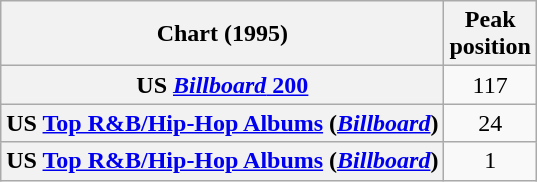<table class="wikitable sortable plainrowheaders" style="text-align:center">
<tr>
<th scope="col">Chart (1995)</th>
<th scope="col">Peak<br>position</th>
</tr>
<tr>
<th scope="row">US <a href='#'><em>Billboard</em> 200</a></th>
<td>117</td>
</tr>
<tr>
<th scope="row">US <a href='#'>Top R&B/Hip-Hop Albums</a> (<em><a href='#'>Billboard</a></em>)</th>
<td>24</td>
</tr>
<tr>
<th scope="row">US <a href='#'>Top R&B/Hip-Hop Albums</a> (<em><a href='#'>Billboard</a></em>)</th>
<td>1</td>
</tr>
</table>
